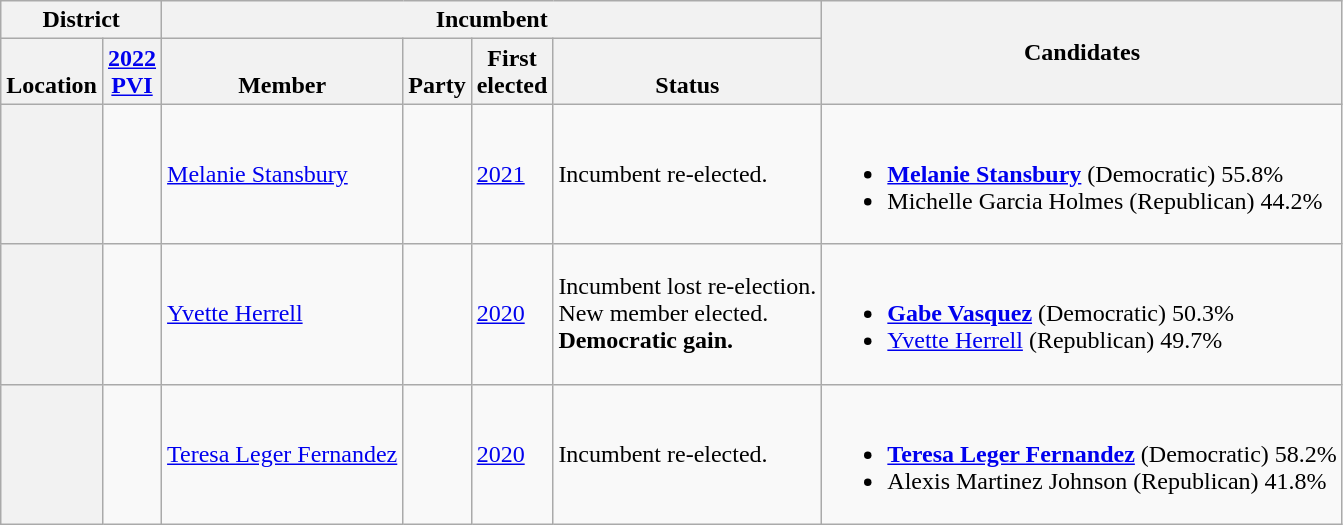<table class="wikitable sortable">
<tr>
<th colspan=2>District</th>
<th colspan=4>Incumbent</th>
<th rowspan=2 class="unsortable">Candidates</th>
</tr>
<tr valign=bottom>
<th>Location</th>
<th><a href='#'>2022<br>PVI</a></th>
<th>Member</th>
<th>Party</th>
<th>First<br>elected</th>
<th>Status</th>
</tr>
<tr>
<th></th>
<td></td>
<td><a href='#'>Melanie Stansbury</a></td>
<td></td>
<td><a href='#'>2021 </a></td>
<td>Incumbent re-elected.</td>
<td nowrap><br><ul><li> <strong><a href='#'>Melanie Stansbury</a></strong> (Democratic) 55.8%</li><li>Michelle Garcia Holmes (Republican) 44.2%</li></ul></td>
</tr>
<tr>
<th></th>
<td></td>
<td><a href='#'>Yvette Herrell</a></td>
<td></td>
<td><a href='#'>2020</a></td>
<td>Incumbent lost re-election.<br>New member elected.<br><strong>Democratic gain.</strong></td>
<td nowrap><br><ul><li> <strong><a href='#'>Gabe Vasquez</a></strong> (Democratic) 50.3%</li><li><a href='#'>Yvette Herrell</a> (Republican) 49.7%</li></ul></td>
</tr>
<tr>
<th></th>
<td></td>
<td><a href='#'>Teresa Leger Fernandez</a></td>
<td></td>
<td><a href='#'>2020</a></td>
<td>Incumbent re-elected.</td>
<td nowrap><br><ul><li> <strong><a href='#'>Teresa Leger Fernandez</a></strong> (Democratic) 58.2%</li><li>Alexis Martinez Johnson (Republican) 41.8%</li></ul></td>
</tr>
</table>
